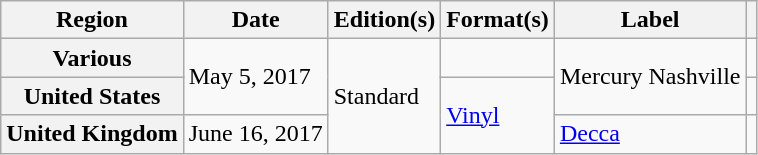<table class="wikitable plainrowheaders">
<tr>
<th scope="col">Region</th>
<th scope="col">Date</th>
<th scope="col">Edition(s)</th>
<th scope="col">Format(s)</th>
<th scope="col">Label</th>
<th scope="col"></th>
</tr>
<tr>
<th scope="row">Various</th>
<td rowspan=2>May 5, 2017</td>
<td rowspan="3">Standard</td>
<td></td>
<td rowspan=2>Mercury Nashville</td>
<td style="text-align:center;"></td>
</tr>
<tr>
<th scope="row">United States</th>
<td rowspan="2"><a href='#'>Vinyl</a></td>
<td style="text-align:center;"></td>
</tr>
<tr>
<th scope="row">United Kingdom</th>
<td>June 16, 2017</td>
<td><a href='#'>Decca</a></td>
<td style="text-align:center;"></td>
</tr>
</table>
